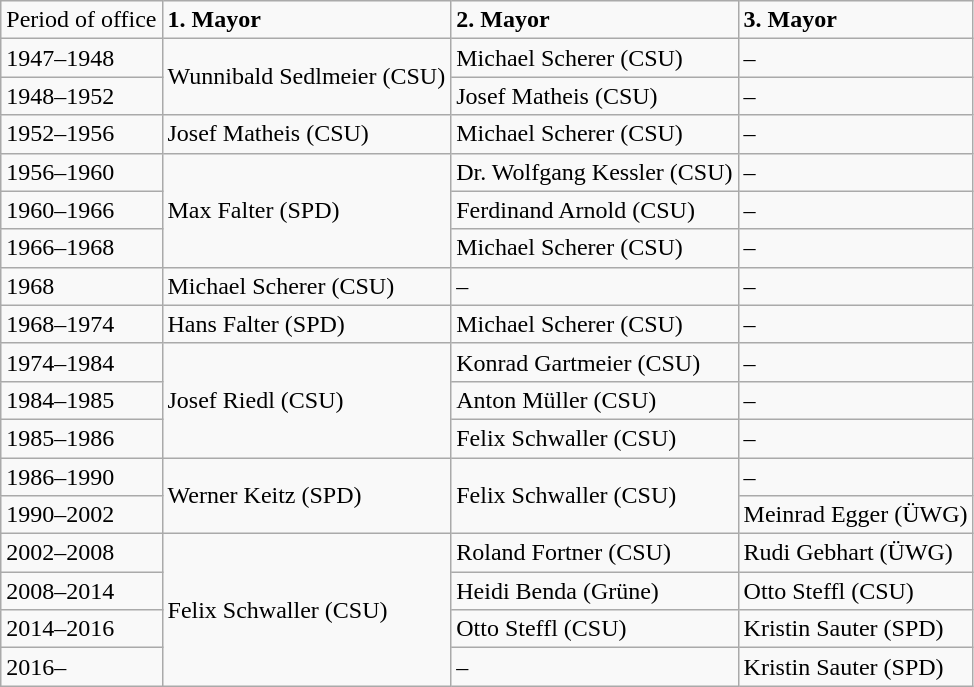<table class="wikitable" style="text-align:left">
<tr>
<td>Period of office</td>
<td><strong>1. Mayor</strong></td>
<td><strong>2. Mayor</strong></td>
<td><strong>3. Mayor</strong></td>
</tr>
<tr>
<td>1947–1948</td>
<td rowspan="2">Wunnibald Sedlmeier (CSU)</td>
<td>Michael Scherer (CSU)</td>
<td>–</td>
</tr>
<tr>
<td>1948–1952</td>
<td>Josef Matheis (CSU)</td>
<td>–</td>
</tr>
<tr>
<td>1952–1956</td>
<td>Josef Matheis (CSU)</td>
<td>Michael Scherer (CSU)</td>
<td>–</td>
</tr>
<tr>
<td>1956–1960</td>
<td rowspan="3">Max Falter (SPD)</td>
<td>Dr. Wolfgang Kessler (CSU)</td>
<td>–</td>
</tr>
<tr>
<td>1960–1966</td>
<td>Ferdinand Arnold (CSU)</td>
<td>–</td>
</tr>
<tr>
<td>1966–1968</td>
<td>Michael Scherer (CSU)</td>
<td>–</td>
</tr>
<tr>
<td>1968</td>
<td>Michael Scherer (CSU)</td>
<td>–</td>
<td>–</td>
</tr>
<tr>
<td>1968–1974</td>
<td>Hans Falter (SPD)</td>
<td>Michael Scherer (CSU)</td>
<td>–</td>
</tr>
<tr>
<td>1974–1984</td>
<td rowspan="3">Josef Riedl (CSU)</td>
<td>Konrad Gartmeier (CSU)</td>
<td>–</td>
</tr>
<tr>
<td>1984–1985</td>
<td>Anton Müller (CSU)</td>
<td>–</td>
</tr>
<tr>
<td>1985–1986</td>
<td>Felix Schwaller (CSU)</td>
<td>–</td>
</tr>
<tr>
<td>1986–1990</td>
<td rowspan="2">Werner Keitz (SPD)</td>
<td rowspan="2">Felix Schwaller (CSU)</td>
<td>–</td>
</tr>
<tr>
<td>1990–2002</td>
<td>Meinrad Egger (ÜWG)</td>
</tr>
<tr>
<td>2002–2008</td>
<td rowspan="4">Felix Schwaller (CSU)</td>
<td>Roland Fortner (CSU)</td>
<td>Rudi Gebhart (ÜWG)</td>
</tr>
<tr>
<td>2008–2014</td>
<td>Heidi Benda (Grüne)</td>
<td>Otto Steffl (CSU)</td>
</tr>
<tr>
<td>2014–2016</td>
<td>Otto Steffl (CSU)</td>
<td>Kristin Sauter (SPD)</td>
</tr>
<tr>
<td>2016–</td>
<td>–</td>
<td>Kristin Sauter (SPD)</td>
</tr>
</table>
